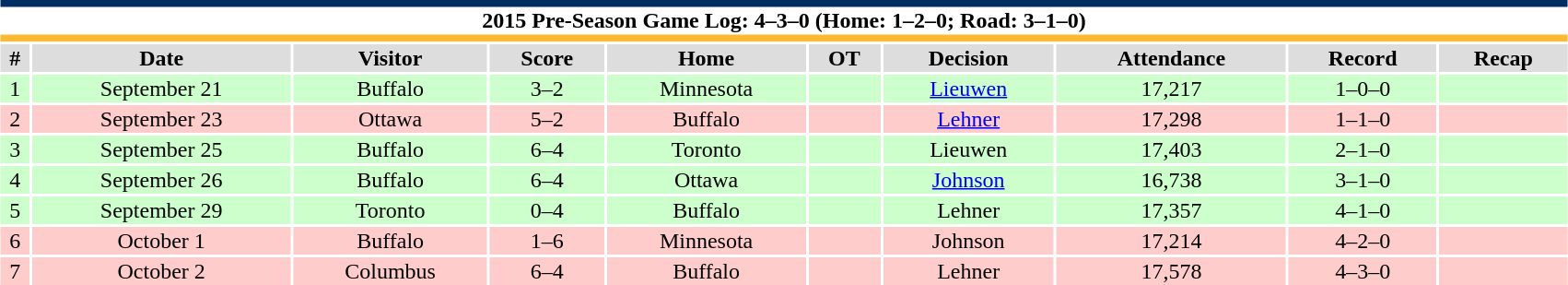<table class="toccolours collapsible collapsed" style="width:90%; clear:both; margin:1.5em auto; text-align:center;">
<tr>
<th colspan=10 style="background:#fff; border-top:#002D62 5px solid; border-bottom:#FDB930 5px solid;">2015 Pre-Season Game Log: 4–3–0 (Home: 1–2–0; Road: 3–1–0)</th>
</tr>
<tr style="text-align:center; background:#ddd;">
<th>#</th>
<th>Date</th>
<th>Visitor</th>
<th>Score</th>
<th>Home</th>
<th>OT</th>
<th>Decision</th>
<th>Attendance</th>
<th>Record</th>
<th>Recap</th>
</tr>
<tr style="text-align:center; background:#cfc;">
<td>1</td>
<td>September 21</td>
<td>Buffalo</td>
<td>3–2</td>
<td>Minnesota</td>
<td></td>
<td><a href='#'>Lieuwen</a></td>
<td>17,217</td>
<td>1–0–0</td>
<td></td>
</tr>
<tr style="text-align:center; background:#fcc;">
<td>2</td>
<td>September 23</td>
<td>Ottawa</td>
<td>5–2</td>
<td>Buffalo</td>
<td></td>
<td><a href='#'>Lehner</a></td>
<td>17,298</td>
<td>1–1–0</td>
<td></td>
</tr>
<tr style="text-align:center; background:#cfc;">
<td>3</td>
<td>September 25</td>
<td>Buffalo</td>
<td>6–4</td>
<td>Toronto</td>
<td></td>
<td>Lieuwen</td>
<td>17,403</td>
<td>2–1–0</td>
<td></td>
</tr>
<tr style="text-align:center; background:#cfc;">
<td>4</td>
<td>September 26</td>
<td>Buffalo</td>
<td>6–4</td>
<td>Ottawa</td>
<td></td>
<td><a href='#'>Johnson</a></td>
<td>16,738</td>
<td>3–1–0</td>
<td></td>
</tr>
<tr style="text-align:center; background:#cfc;">
<td>5</td>
<td>September 29</td>
<td>Toronto</td>
<td>0–4</td>
<td>Buffalo</td>
<td></td>
<td>Lehner</td>
<td>17,357</td>
<td>4–1–0</td>
<td></td>
</tr>
<tr style="text-align:center; background:#fcc;">
<td>6</td>
<td>October 1</td>
<td>Buffalo</td>
<td>1–6</td>
<td>Minnesota</td>
<td></td>
<td>Johnson</td>
<td>17,214</td>
<td>4–2–0</td>
<td></td>
</tr>
<tr style="text-align:center; background:#fcc;">
<td>7</td>
<td>October 2</td>
<td>Columbus</td>
<td>6–4</td>
<td>Buffalo</td>
<td></td>
<td>Lehner</td>
<td>17,578</td>
<td>4–3–0</td>
<td></td>
</tr>
</table>
